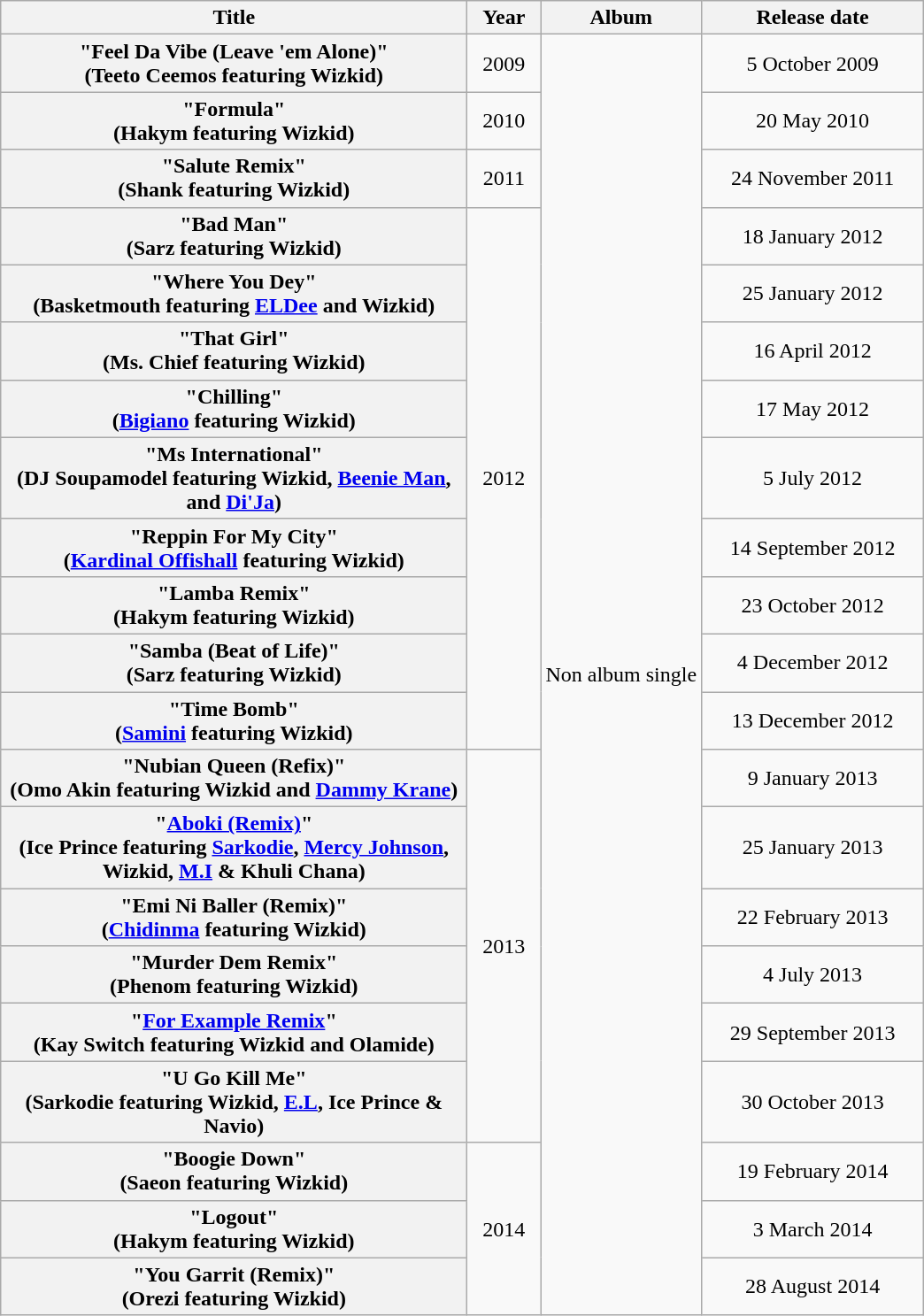<table class="wikitable plainrowheaders" style="text-align:center;">
<tr>
<th scope="col" style="width:21.5em;">Title</th>
<th scope="col" style="width:3em;">Year</th>
<th scope="col">Album</th>
<th scope="col" style="width:10em;">Release date</th>
</tr>
<tr>
<th scope="row">"Feel Da Vibe (Leave 'em Alone)"<br><span>(Teeto Ceemos featuring Wizkid)</span></th>
<td>2009</td>
<td rowspan="21">Non album single</td>
<td>5 October 2009</td>
</tr>
<tr>
<th scope="row">"Formula" <br><span>(Hakym featuring Wizkid)</span></th>
<td>2010</td>
<td>20 May 2010</td>
</tr>
<tr>
<th scope="row">"Salute Remix"<br><span>(Shank featuring Wizkid)</span></th>
<td>2011</td>
<td>24 November 2011</td>
</tr>
<tr>
<th scope="row">"Bad Man"<br><span>(Sarz featuring Wizkid)</span></th>
<td rowspan="9">2012</td>
<td>18 January 2012</td>
</tr>
<tr>
<th scope="row">"Where You Dey"<br><span>(Basketmouth featuring <a href='#'>ELDee</a> and Wizkid)</span></th>
<td>25 January 2012</td>
</tr>
<tr>
<th scope="row">"That Girl"<br><span>(Ms. Chief featuring Wizkid)</span></th>
<td>16 April 2012</td>
</tr>
<tr>
<th scope="row">"Chilling"<br><span>(<a href='#'>Bigiano</a> featuring Wizkid)</span></th>
<td>17 May 2012</td>
</tr>
<tr>
<th scope="row">"Ms International"<br><span>(DJ Soupamodel featuring Wizkid, <a href='#'>Beenie Man</a>, and <a href='#'>Di'Ja</a>)</span></th>
<td>5 July 2012</td>
</tr>
<tr>
<th scope="row">"Reppin For My City"<br><span>(<a href='#'>Kardinal Offishall</a> featuring Wizkid)</span></th>
<td>14 September 2012</td>
</tr>
<tr>
<th scope="row">"Lamba Remix"<br><span>(Hakym featuring Wizkid)</span></th>
<td>23 October 2012</td>
</tr>
<tr>
<th scope="row">"Samba (Beat of Life)"<br><span>(Sarz featuring Wizkid)</span></th>
<td>4 December 2012</td>
</tr>
<tr>
<th scope="row">"Time Bomb"<br><span>(<a href='#'>Samini</a> featuring Wizkid)</span></th>
<td>13 December 2012</td>
</tr>
<tr>
<th scope="row">"Nubian Queen (Refix)"<br><span>(Omo Akin featuring Wizkid and <a href='#'>Dammy Krane</a>)</span></th>
<td rowspan="6">2013</td>
<td>9 January 2013</td>
</tr>
<tr>
<th scope="row">"<a href='#'>Aboki (Remix)</a>"<br><span>(Ice Prince featuring <a href='#'>Sarkodie</a>, <a href='#'>Mercy Johnson</a>, Wizkid, <a href='#'>M.I</a> & Khuli Chana)</span></th>
<td>25 January 2013</td>
</tr>
<tr>
<th scope="row">"Emi Ni Baller (Remix)"<br><span>(<a href='#'>Chidinma</a> featuring Wizkid)</span></th>
<td>22 February 2013</td>
</tr>
<tr>
<th scope="row">"Murder Dem Remix"<br><span>(Phenom featuring Wizkid)</span></th>
<td>4 July 2013</td>
</tr>
<tr>
<th scope="row">"<a href='#'>For Example Remix</a>"<br><span>(Kay Switch featuring Wizkid and Olamide)</span></th>
<td>29 September 2013</td>
</tr>
<tr>
<th scope="row">"U Go Kill Me"<br><span>(Sarkodie featuring Wizkid, <a href='#'>E.L</a>, Ice Prince & Navio)</span></th>
<td>30 October 2013</td>
</tr>
<tr>
<th scope="row">"Boogie Down" <br><span>(Saeon featuring Wizkid)</span></th>
<td rowspan="3">2014</td>
<td>19 February 2014</td>
</tr>
<tr>
<th scope="row">"Logout" <br><span>(Hakym featuring Wizkid)</span></th>
<td>3 March 2014</td>
</tr>
<tr>
<th scope="row">"You Garrit (Remix)"<br><span>(Orezi featuring Wizkid)</span></th>
<td>28 August 2014</td>
</tr>
</table>
